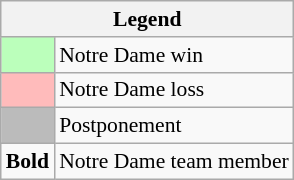<table class="wikitable" style="font-size:90%">
<tr>
<th colspan="2">Legend</th>
</tr>
<tr>
<td bgcolor="#bbffbb"> </td>
<td>Notre Dame win</td>
</tr>
<tr>
<td bgcolor="#ffbbbb"> </td>
<td>Notre Dame loss</td>
</tr>
<tr>
<td bgcolor="#bbbbbb"> </td>
<td>Postponement</td>
</tr>
<tr>
<td><strong>Bold</strong></td>
<td>Notre Dame team member</td>
</tr>
</table>
